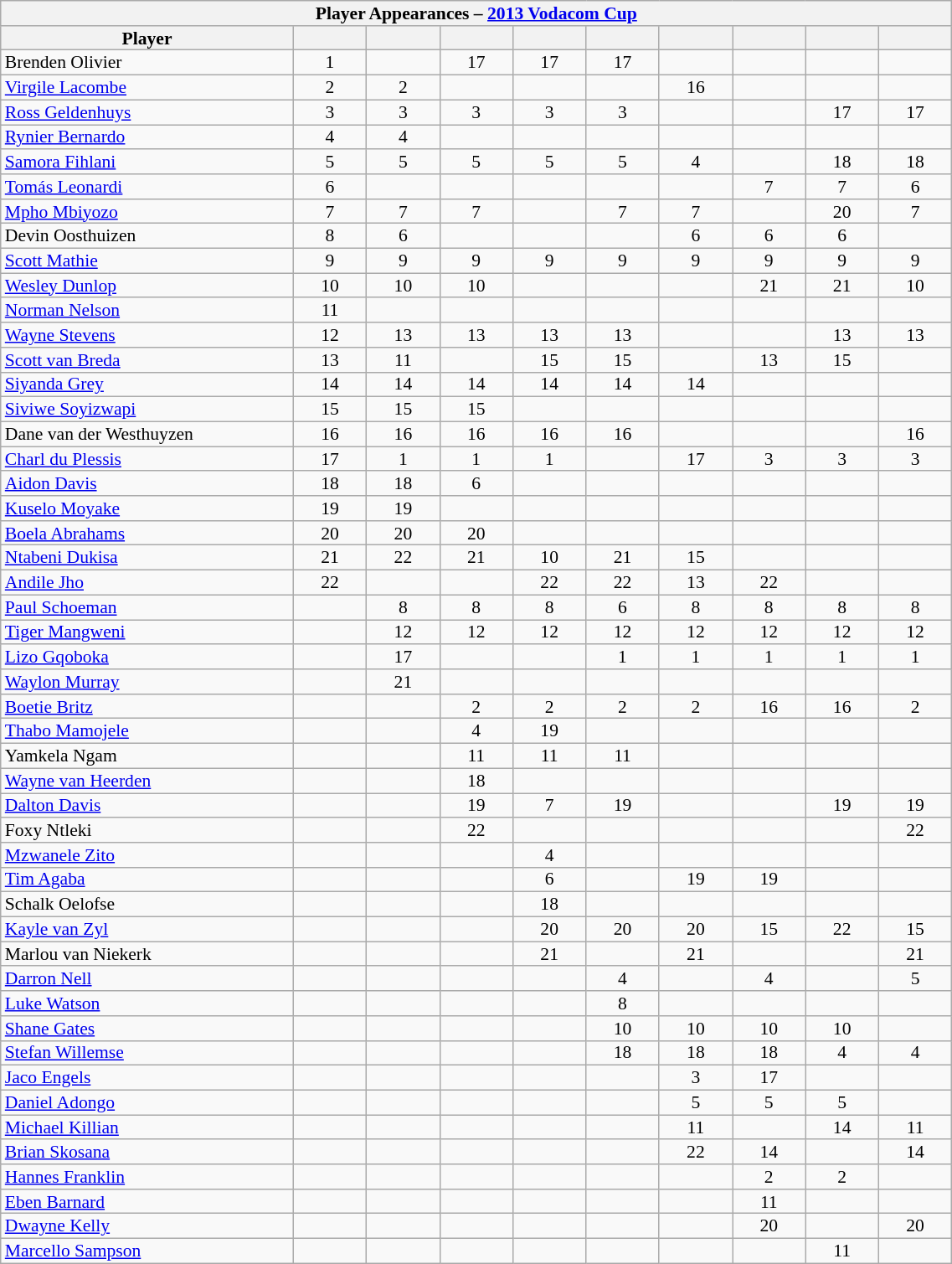<table class="wikitable sortable"  style="text-align:center; line-height:90%; font-size:90%; width:60%;">
<tr>
<th colspan=10>Player Appearances – <a href='#'>2013 Vodacom Cup</a></th>
</tr>
<tr>
<th style="width:20%;">Player</th>
<th style="width:5%;"></th>
<th style="width:5%;"></th>
<th style="width:5%;"></th>
<th style="width:5%;"></th>
<th style="width:5%;"></th>
<th style="width:5%;"></th>
<th style="width:5%;"></th>
<th style="width:5%;"></th>
<th style="width:5%;"></th>
</tr>
<tr>
<td align=left>Brenden Olivier</td>
<td>1</td>
<td></td>
<td>17 </td>
<td>17 </td>
<td>17 </td>
<td></td>
<td></td>
<td></td>
<td></td>
</tr>
<tr>
<td align=left><a href='#'>Virgile Lacombe</a></td>
<td>2</td>
<td>2</td>
<td></td>
<td></td>
<td></td>
<td>16 </td>
<td></td>
<td></td>
<td></td>
</tr>
<tr>
<td align=left><a href='#'>Ross Geldenhuys</a></td>
<td>3</td>
<td>3</td>
<td>3</td>
<td>3</td>
<td>3</td>
<td></td>
<td></td>
<td>17 </td>
<td>17 </td>
</tr>
<tr>
<td align=left><a href='#'>Rynier Bernardo</a></td>
<td>4</td>
<td>4</td>
<td></td>
<td></td>
<td></td>
<td></td>
<td></td>
<td></td>
<td></td>
</tr>
<tr>
<td align=left><a href='#'>Samora Fihlani</a></td>
<td>5</td>
<td>5</td>
<td>5</td>
<td>5</td>
<td>5</td>
<td>4</td>
<td></td>
<td>18 </td>
<td>18 </td>
</tr>
<tr>
<td align=left><a href='#'>Tomás Leonardi</a></td>
<td>6</td>
<td></td>
<td></td>
<td></td>
<td></td>
<td></td>
<td>7</td>
<td>7</td>
<td>6</td>
</tr>
<tr>
<td align=left><a href='#'>Mpho Mbiyozo</a></td>
<td>7</td>
<td>7</td>
<td>7</td>
<td></td>
<td>7</td>
<td>7</td>
<td></td>
<td>20 </td>
<td>7</td>
</tr>
<tr>
<td align=left>Devin Oosthuizen</td>
<td>8</td>
<td>6</td>
<td></td>
<td></td>
<td></td>
<td>6</td>
<td>6</td>
<td>6</td>
<td></td>
</tr>
<tr>
<td align=left><a href='#'>Scott Mathie</a></td>
<td>9</td>
<td>9</td>
<td>9</td>
<td>9</td>
<td>9</td>
<td>9</td>
<td>9</td>
<td>9</td>
<td>9</td>
</tr>
<tr>
<td align=left><a href='#'>Wesley Dunlop</a></td>
<td>10</td>
<td>10</td>
<td>10</td>
<td></td>
<td></td>
<td></td>
<td>21 </td>
<td>21 </td>
<td>10</td>
</tr>
<tr>
<td align=left><a href='#'>Norman Nelson</a></td>
<td>11</td>
<td></td>
<td></td>
<td></td>
<td></td>
<td></td>
<td></td>
<td></td>
<td></td>
</tr>
<tr>
<td align=left><a href='#'>Wayne Stevens</a></td>
<td>12</td>
<td>13</td>
<td>13</td>
<td>13</td>
<td>13</td>
<td></td>
<td></td>
<td>13</td>
<td>13</td>
</tr>
<tr>
<td align=left><a href='#'>Scott van Breda</a></td>
<td>13</td>
<td>11</td>
<td></td>
<td>15</td>
<td>15</td>
<td></td>
<td>13</td>
<td>15</td>
<td></td>
</tr>
<tr>
<td align=left><a href='#'>Siyanda Grey</a></td>
<td>14</td>
<td>14</td>
<td>14</td>
<td>14</td>
<td>14</td>
<td>14</td>
<td></td>
<td></td>
<td></td>
</tr>
<tr>
<td align=left><a href='#'>Siviwe Soyizwapi</a></td>
<td>15</td>
<td>15</td>
<td>15</td>
<td></td>
<td></td>
<td></td>
<td></td>
<td></td>
<td></td>
</tr>
<tr>
<td align=left>Dane van der Westhuyzen</td>
<td>16 </td>
<td>16 </td>
<td>16 </td>
<td>16 </td>
<td>16 </td>
<td></td>
<td></td>
<td></td>
<td>16 </td>
</tr>
<tr>
<td align=left><a href='#'>Charl du Plessis</a></td>
<td>17 </td>
<td>1</td>
<td>1</td>
<td>1</td>
<td></td>
<td>17 </td>
<td>3</td>
<td>3</td>
<td>3</td>
</tr>
<tr>
<td align=left><a href='#'>Aidon Davis</a></td>
<td>18 </td>
<td>18 </td>
<td>6</td>
<td></td>
<td></td>
<td></td>
<td></td>
<td></td>
<td></td>
</tr>
<tr>
<td align=left><a href='#'>Kuselo Moyake</a></td>
<td>19 </td>
<td>19 </td>
<td></td>
<td></td>
<td></td>
<td></td>
<td></td>
<td></td>
<td></td>
</tr>
<tr>
<td align=left><a href='#'>Boela Abrahams</a></td>
<td>20 </td>
<td>20 </td>
<td>20 </td>
<td></td>
<td></td>
<td></td>
<td></td>
<td></td>
<td></td>
</tr>
<tr>
<td align=left><a href='#'>Ntabeni Dukisa</a></td>
<td>21</td>
<td>22 </td>
<td>21 </td>
<td>10</td>
<td>21 </td>
<td>15</td>
<td></td>
<td></td>
<td></td>
</tr>
<tr>
<td align=left><a href='#'>Andile Jho</a></td>
<td>22</td>
<td></td>
<td></td>
<td>22 </td>
<td>22 </td>
<td>13</td>
<td>22 </td>
<td></td>
<td></td>
</tr>
<tr>
<td align=left><a href='#'>Paul Schoeman</a></td>
<td></td>
<td>8</td>
<td>8</td>
<td>8</td>
<td>6</td>
<td>8</td>
<td>8</td>
<td>8</td>
<td>8</td>
</tr>
<tr>
<td align=left><a href='#'>Tiger Mangweni</a></td>
<td></td>
<td>12</td>
<td>12</td>
<td>12</td>
<td>12</td>
<td>12</td>
<td>12</td>
<td>12</td>
<td>12</td>
</tr>
<tr>
<td align=left><a href='#'>Lizo Gqoboka</a></td>
<td></td>
<td>17 </td>
<td></td>
<td></td>
<td>1</td>
<td>1</td>
<td>1</td>
<td>1</td>
<td>1</td>
</tr>
<tr>
<td align=left><a href='#'>Waylon Murray</a></td>
<td></td>
<td>21 </td>
<td></td>
<td></td>
<td></td>
<td></td>
<td></td>
<td></td>
<td></td>
</tr>
<tr>
<td align=left><a href='#'>Boetie Britz</a></td>
<td></td>
<td></td>
<td>2</td>
<td>2</td>
<td>2</td>
<td>2</td>
<td>16 </td>
<td>16 </td>
<td>2</td>
</tr>
<tr>
<td align=left><a href='#'>Thabo Mamojele</a></td>
<td></td>
<td></td>
<td>4</td>
<td>19 </td>
<td></td>
<td></td>
<td></td>
<td></td>
<td></td>
</tr>
<tr>
<td align=left>Yamkela Ngam</td>
<td></td>
<td></td>
<td>11</td>
<td>11</td>
<td>11</td>
<td></td>
<td></td>
<td></td>
<td></td>
</tr>
<tr>
<td align=left><a href='#'>Wayne van Heerden</a></td>
<td></td>
<td></td>
<td>18 </td>
<td></td>
<td></td>
<td></td>
<td></td>
<td></td>
<td></td>
</tr>
<tr>
<td align=left><a href='#'>Dalton Davis</a></td>
<td></td>
<td></td>
<td>19 </td>
<td>7</td>
<td>19 </td>
<td></td>
<td></td>
<td>19 </td>
<td>19 </td>
</tr>
<tr>
<td align=left>Foxy Ntleki</td>
<td></td>
<td></td>
<td>22 </td>
<td></td>
<td></td>
<td></td>
<td></td>
<td></td>
<td>22 </td>
</tr>
<tr>
<td align=left><a href='#'>Mzwanele Zito</a></td>
<td></td>
<td></td>
<td></td>
<td>4</td>
<td></td>
<td></td>
<td></td>
<td></td>
<td></td>
</tr>
<tr>
<td align=left><a href='#'>Tim Agaba</a></td>
<td></td>
<td></td>
<td></td>
<td>6</td>
<td></td>
<td>19</td>
<td>19 </td>
<td></td>
<td></td>
</tr>
<tr>
<td align=left>Schalk Oelofse</td>
<td></td>
<td></td>
<td></td>
<td>18 </td>
<td></td>
<td></td>
<td></td>
<td></td>
<td></td>
</tr>
<tr>
<td align=left><a href='#'>Kayle van Zyl</a></td>
<td></td>
<td></td>
<td></td>
<td>20 </td>
<td>20 </td>
<td>20 </td>
<td>15</td>
<td>22 </td>
<td>15</td>
</tr>
<tr>
<td align=left>Marlou van Niekerk</td>
<td></td>
<td></td>
<td></td>
<td>21 </td>
<td></td>
<td>21</td>
<td></td>
<td></td>
<td>21 </td>
</tr>
<tr>
<td align=left><a href='#'>Darron Nell</a></td>
<td></td>
<td></td>
<td></td>
<td></td>
<td>4</td>
<td></td>
<td>4</td>
<td></td>
<td>5</td>
</tr>
<tr>
<td align=left><a href='#'>Luke Watson</a></td>
<td></td>
<td></td>
<td></td>
<td></td>
<td>8</td>
<td></td>
<td></td>
<td></td>
<td></td>
</tr>
<tr>
<td align=left><a href='#'>Shane Gates</a></td>
<td></td>
<td></td>
<td></td>
<td></td>
<td>10</td>
<td>10</td>
<td>10</td>
<td>10</td>
<td></td>
</tr>
<tr>
<td align=left><a href='#'>Stefan Willemse</a></td>
<td></td>
<td></td>
<td></td>
<td></td>
<td>18 </td>
<td>18 </td>
<td>18 </td>
<td>4</td>
<td>4</td>
</tr>
<tr>
<td align=left><a href='#'>Jaco Engels</a></td>
<td></td>
<td></td>
<td></td>
<td></td>
<td></td>
<td>3</td>
<td>17 </td>
<td></td>
<td></td>
</tr>
<tr>
<td align=left><a href='#'>Daniel Adongo</a></td>
<td></td>
<td></td>
<td></td>
<td></td>
<td></td>
<td>5</td>
<td>5</td>
<td>5</td>
<td></td>
</tr>
<tr>
<td align=left><a href='#'>Michael Killian</a></td>
<td></td>
<td></td>
<td></td>
<td></td>
<td></td>
<td>11</td>
<td></td>
<td>14</td>
<td>11</td>
</tr>
<tr>
<td align=left><a href='#'>Brian Skosana</a></td>
<td></td>
<td></td>
<td></td>
<td></td>
<td></td>
<td>22</td>
<td>14</td>
<td></td>
<td>14</td>
</tr>
<tr>
<td align=left><a href='#'>Hannes Franklin</a></td>
<td></td>
<td></td>
<td></td>
<td></td>
<td></td>
<td></td>
<td>2</td>
<td>2</td>
<td></td>
</tr>
<tr>
<td align=left><a href='#'>Eben Barnard</a></td>
<td></td>
<td></td>
<td></td>
<td></td>
<td></td>
<td></td>
<td>11</td>
<td></td>
<td></td>
</tr>
<tr>
<td align=left><a href='#'>Dwayne Kelly</a></td>
<td></td>
<td></td>
<td></td>
<td></td>
<td></td>
<td></td>
<td>20 </td>
<td></td>
<td>20 </td>
</tr>
<tr>
<td align=left><a href='#'>Marcello Sampson</a></td>
<td></td>
<td></td>
<td></td>
<td></td>
<td></td>
<td></td>
<td></td>
<td>11</td>
<td></td>
</tr>
</table>
